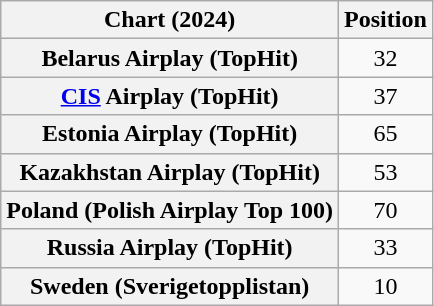<table class="wikitable sortable plainrowheaders" style="text-align:center">
<tr>
<th scope="col">Chart (2024)</th>
<th scope="col">Position</th>
</tr>
<tr>
<th scope="row">Belarus Airplay (TopHit)</th>
<td>32</td>
</tr>
<tr>
<th scope="row"><a href='#'>CIS</a> Airplay (TopHit)</th>
<td>37</td>
</tr>
<tr>
<th scope="row">Estonia Airplay (TopHit)</th>
<td>65</td>
</tr>
<tr>
<th scope="row">Kazakhstan Airplay (TopHit)</th>
<td>53</td>
</tr>
<tr>
<th scope="row">Poland (Polish Airplay Top 100)</th>
<td>70</td>
</tr>
<tr>
<th scope="row">Russia Airplay (TopHit)</th>
<td>33</td>
</tr>
<tr>
<th scope="row">Sweden (Sverigetopplistan)</th>
<td>10</td>
</tr>
</table>
